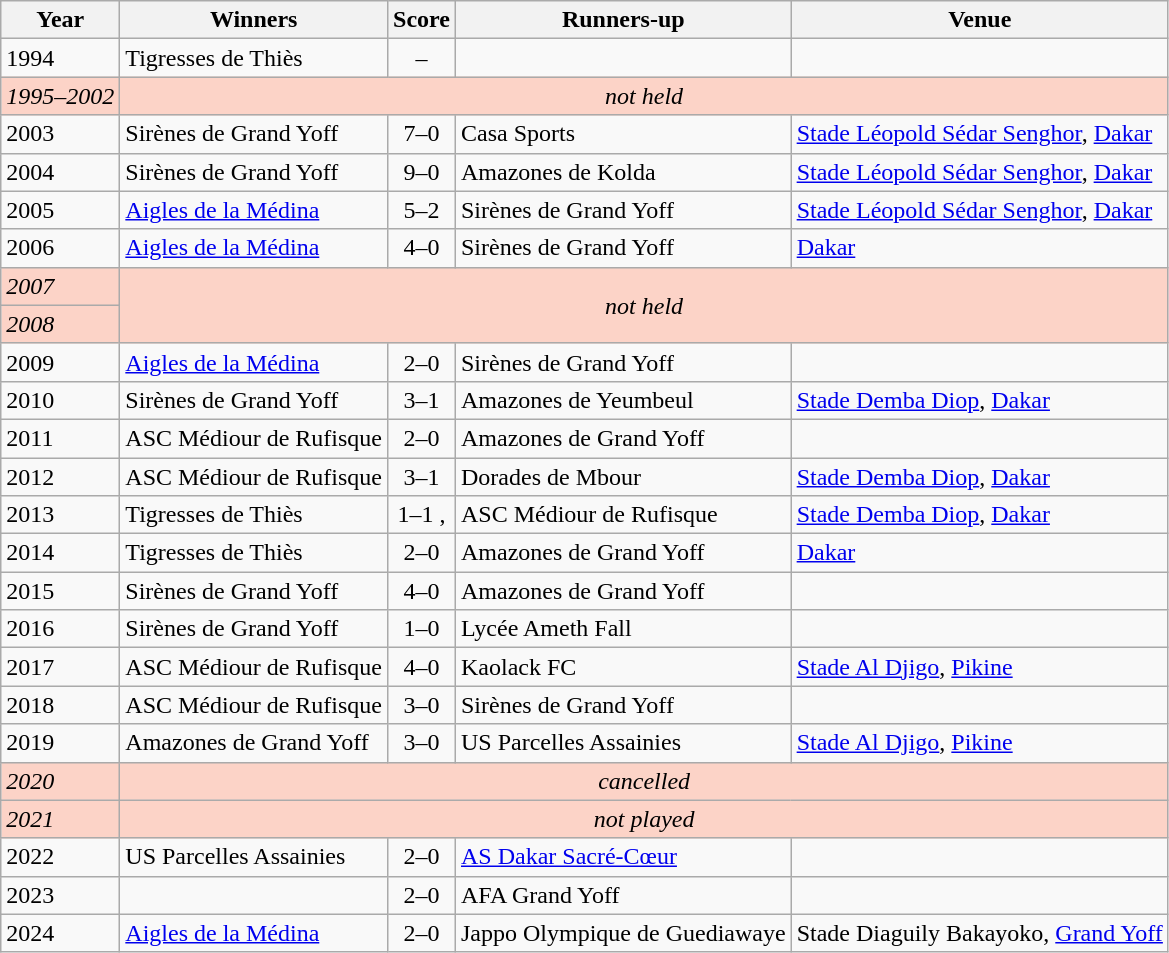<table class="sortable wikitable">
<tr>
<th>Year</th>
<th>Winners</th>
<th>Score</th>
<th>Runners-up</th>
<th>Venue</th>
</tr>
<tr>
<td>1994</td>
<td>Tigresses de Thiès</td>
<td align=center>–</td>
<td></td>
<td></td>
</tr>
<tr bgcolor=#fcd3c7>
<td><em>1995–2002</em></td>
<td align=center colspan=4 rowspan=1><em>not held</em></td>
</tr>
<tr>
<td>2003</td>
<td>Sirènes de Grand Yoff</td>
<td align=center>7–0</td>
<td>Casa Sports</td>
<td><a href='#'>Stade Léopold Sédar Senghor</a>, <a href='#'>Dakar</a></td>
</tr>
<tr>
<td>2004</td>
<td>Sirènes de Grand Yoff</td>
<td align=center>9–0</td>
<td>Amazones de Kolda</td>
<td><a href='#'>Stade Léopold Sédar Senghor</a>, <a href='#'>Dakar</a></td>
</tr>
<tr>
<td>2005</td>
<td><a href='#'>Aigles de la Médina</a></td>
<td align=center>5–2</td>
<td>Sirènes de Grand Yoff</td>
<td><a href='#'>Stade Léopold Sédar Senghor</a>, <a href='#'>Dakar</a></td>
</tr>
<tr>
<td>2006</td>
<td><a href='#'>Aigles de la Médina</a></td>
<td align=center>4–0</td>
<td>Sirènes de Grand Yoff</td>
<td><a href='#'>Dakar</a></td>
</tr>
<tr bgcolor=#fcd3c7>
<td><em>2007</em></td>
<td align=center colspan=4 rowspan=2><em>not held</em></td>
</tr>
<tr bgcolor=#fcd3c7>
<td><em>2008</em></td>
</tr>
<tr>
<td>2009</td>
<td><a href='#'>Aigles de la Médina</a></td>
<td align=center>2–0</td>
<td>Sirènes de Grand Yoff</td>
<td></td>
</tr>
<tr>
<td>2010</td>
<td>Sirènes de Grand Yoff</td>
<td align=center>3–1</td>
<td>Amazones de Yeumbeul</td>
<td><a href='#'>Stade Demba Diop</a>, <a href='#'>Dakar</a></td>
</tr>
<tr>
<td>2011</td>
<td>ASC Médiour de Rufisque</td>
<td align=center>2–0</td>
<td>Amazones de Grand Yoff</td>
<td></td>
</tr>
<tr>
<td>2012</td>
<td>ASC Médiour de Rufisque</td>
<td align=center>3–1</td>
<td>Dorades de Mbour</td>
<td><a href='#'>Stade Demba Diop</a>, <a href='#'>Dakar</a></td>
</tr>
<tr>
<td>2013</td>
<td>Tigresses de Thiès</td>
<td align=center>1–1 , </td>
<td>ASC Médiour de Rufisque</td>
<td><a href='#'>Stade Demba Diop</a>, <a href='#'>Dakar</a></td>
</tr>
<tr>
<td>2014</td>
<td>Tigresses de Thiès</td>
<td align=center>2–0</td>
<td>Amazones de Grand Yoff</td>
<td><a href='#'>Dakar</a></td>
</tr>
<tr>
<td>2015</td>
<td>Sirènes de Grand Yoff</td>
<td align=center>4–0</td>
<td>Amazones de Grand Yoff</td>
<td></td>
</tr>
<tr>
<td>2016</td>
<td>Sirènes de Grand Yoff</td>
<td align=center>1–0</td>
<td>Lycée Ameth Fall</td>
<td></td>
</tr>
<tr>
<td>2017</td>
<td>ASC Médiour de Rufisque</td>
<td align=center>4–0</td>
<td>Kaolack FC</td>
<td><a href='#'>Stade Al Djigo</a>, <a href='#'>Pikine</a></td>
</tr>
<tr>
<td>2018</td>
<td>ASC Médiour de Rufisque</td>
<td align=center>3–0</td>
<td>Sirènes de Grand Yoff</td>
<td></td>
</tr>
<tr>
<td>2019</td>
<td>Amazones de Grand Yoff</td>
<td align=center>3–0</td>
<td>US Parcelles Assainies</td>
<td><a href='#'>Stade Al Djigo</a>, <a href='#'>Pikine</a></td>
</tr>
<tr bgcolor=#fcd3c7>
<td><em>2020</em></td>
<td align=center colspan=4><em>cancelled </em></td>
</tr>
<tr bgcolor=#fcd3c7>
<td><em>2021</em></td>
<td align=center colspan=4><em>not played</em></td>
</tr>
<tr>
<td>2022</td>
<td>US Parcelles Assainies</td>
<td align=center>2–0</td>
<td><a href='#'>AS Dakar Sacré-Cœur</a></td>
<td></td>
</tr>
<tr>
<td>2023</td>
<td></td>
<td align=center>2–0</td>
<td>AFA Grand Yoff</td>
<td></td>
</tr>
<tr>
<td>2024</td>
<td><a href='#'>Aigles de la Médina</a></td>
<td align=center>2–0</td>
<td>Jappo Olympique de Guediawaye</td>
<td>Stade Diaguily Bakayoko, <a href='#'>Grand Yoff</a></td>
</tr>
</table>
